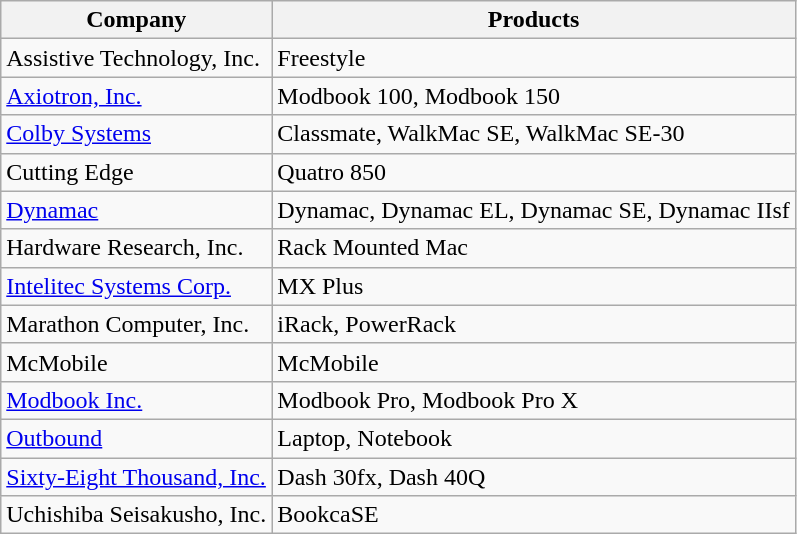<table class="wikitable">
<tr>
<th>Company</th>
<th>Products</th>
</tr>
<tr>
<td>Assistive Technology, Inc.</td>
<td>Freestyle</td>
</tr>
<tr>
<td><a href='#'>Axiotron, Inc.</a></td>
<td>Modbook 100, Modbook 150</td>
</tr>
<tr>
<td><a href='#'>Colby Systems</a></td>
<td>Classmate, WalkMac SE, WalkMac SE-30</td>
</tr>
<tr>
<td>Cutting Edge</td>
<td>Quatro 850</td>
</tr>
<tr>
<td><a href='#'>Dynamac</a></td>
<td>Dynamac, Dynamac EL, Dynamac SE, Dynamac IIsf</td>
</tr>
<tr>
<td>Hardware Research, Inc.</td>
<td>Rack Mounted Mac</td>
</tr>
<tr>
<td><a href='#'>Intelitec Systems Corp.</a></td>
<td>MX Plus</td>
</tr>
<tr>
<td>Marathon Computer, Inc.</td>
<td>iRack, PowerRack</td>
</tr>
<tr>
<td>McMobile</td>
<td>McMobile</td>
</tr>
<tr>
<td><a href='#'>Modbook Inc.</a></td>
<td>Modbook Pro, Modbook Pro X</td>
</tr>
<tr>
<td><a href='#'>Outbound</a></td>
<td>Laptop, Notebook</td>
</tr>
<tr>
<td><a href='#'>Sixty-Eight Thousand, Inc.</a></td>
<td>Dash 30fx, Dash 40Q</td>
</tr>
<tr>
<td>Uchishiba Seisakusho, Inc.</td>
<td>BookcaSE</td>
</tr>
</table>
